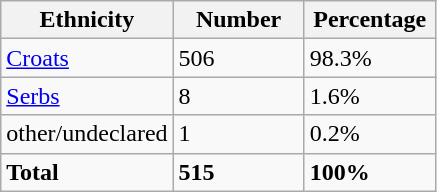<table class="wikitable">
<tr>
<th width="100px">Ethnicity</th>
<th width="80px">Number</th>
<th width="80px">Percentage</th>
</tr>
<tr>
<td><a href='#'>Croats</a></td>
<td>506</td>
<td>98.3%</td>
</tr>
<tr>
<td><a href='#'>Serbs</a></td>
<td>8</td>
<td>1.6%</td>
</tr>
<tr>
<td>other/undeclared</td>
<td>1</td>
<td>0.2%</td>
</tr>
<tr>
<td><strong>Total</strong></td>
<td><strong>515</strong></td>
<td><strong>100%</strong></td>
</tr>
</table>
